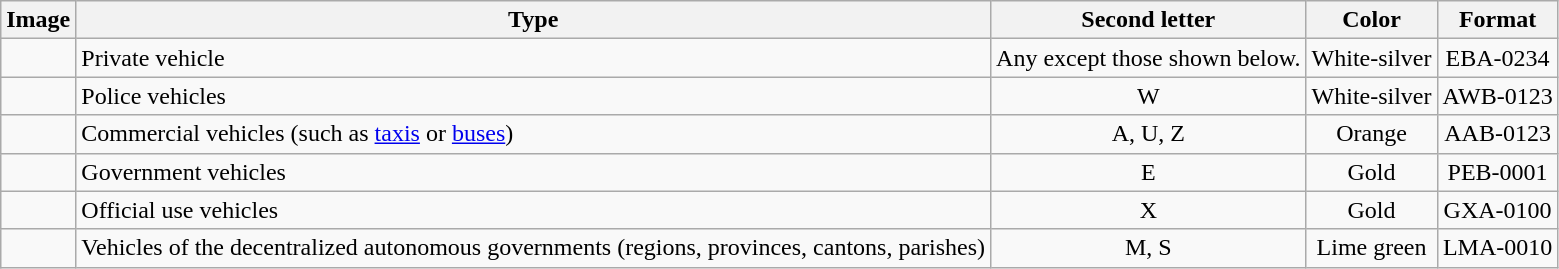<table class="wikitable">
<tr>
<th>Image</th>
<th>Type</th>
<th>Second letter</th>
<th>Color</th>
<th>Format</th>
</tr>
<tr align="center">
<td></td>
<td align="left">Private vehicle</td>
<td>Any except those shown below.</td>
<td>White-silver</td>
<td>EBA-0234</td>
</tr>
<tr align="center">
<td></td>
<td align="left">Police vehicles</td>
<td>W</td>
<td>White-silver</td>
<td>AWB-0123</td>
</tr>
<tr align="center">
<td></td>
<td align="left">Commercial vehicles (such as <a href='#'>taxis</a> or <a href='#'>buses</a>)</td>
<td>A, U, Z</td>
<td>Orange</td>
<td>AAB-0123</td>
</tr>
<tr align="center">
<td></td>
<td align="left">Government vehicles</td>
<td>E</td>
<td>Gold</td>
<td>PEB-0001</td>
</tr>
<tr align="center">
<td></td>
<td align="left">Official use vehicles</td>
<td>X</td>
<td>Gold</td>
<td>GXA-0100</td>
</tr>
<tr align="center">
<td></td>
<td align="left">Vehicles of the decentralized autonomous governments (regions, provinces, cantons, parishes)</td>
<td>M, S</td>
<td>Lime green</td>
<td>LMA-0010</td>
</tr>
</table>
